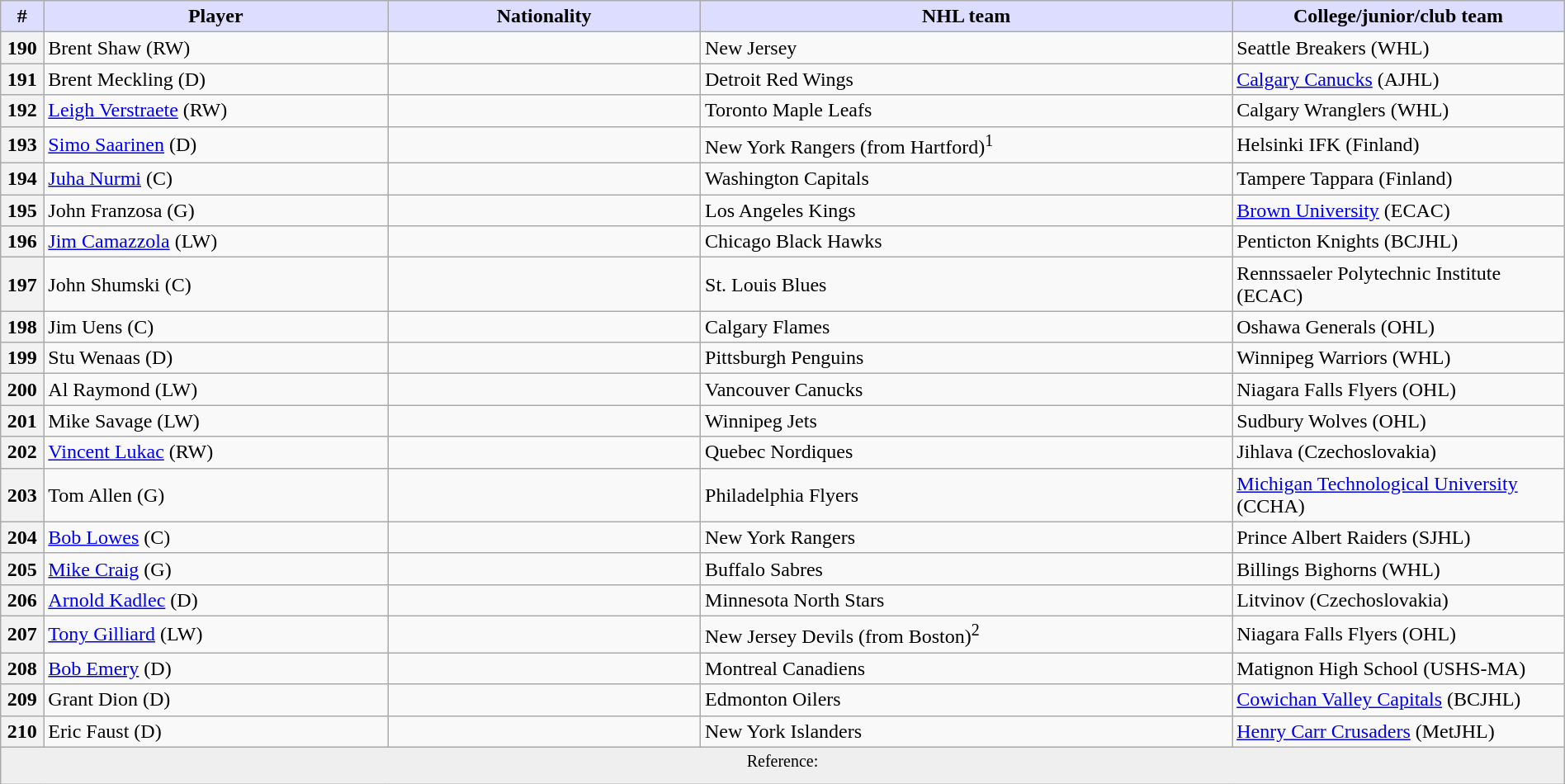<table class="wikitable" style="width: 100%">
<tr>
<th style="background:#ddf; width:2.75%;">#</th>
<th style="background:#ddf; width:22.0%;">Player</th>
<th style="background:#ddf; width:20.0%;">Nationality</th>
<th style="background:#ddf; width:34.0%;">NHL team</th>
<th style="background:#ddf; width:100.0%;">College/junior/club team</th>
</tr>
<tr>
<th>190</th>
<td>Brent Shaw (RW)</td>
<td></td>
<td>New Jersey</td>
<td>Seattle Breakers (WHL)</td>
</tr>
<tr>
<th>191</th>
<td>Brent Meckling (D)</td>
<td></td>
<td>Detroit Red Wings</td>
<td><a href='#'>Calgary Canucks</a> (AJHL)</td>
</tr>
<tr>
<th>192</th>
<td><a href='#'>Leigh Verstraete</a> (RW)</td>
<td></td>
<td>Toronto Maple Leafs</td>
<td>Calgary Wranglers (WHL)</td>
</tr>
<tr>
<th>193</th>
<td><a href='#'>Simo Saarinen</a> (D)</td>
<td></td>
<td>New York Rangers (from Hartford)<sup>1</sup></td>
<td>Helsinki IFK (Finland)</td>
</tr>
<tr>
<th>194</th>
<td><a href='#'>Juha Nurmi</a> (C)</td>
<td></td>
<td>Washington Capitals</td>
<td>Tampere Tappara (Finland)</td>
</tr>
<tr>
<th>195</th>
<td>John Franzosa (G)</td>
<td></td>
<td>Los Angeles Kings</td>
<td><a href='#'>Brown University</a> (ECAC)</td>
</tr>
<tr>
<th>196</th>
<td><a href='#'>Jim Camazzola</a> (LW)</td>
<td></td>
<td>Chicago Black Hawks</td>
<td>Penticton Knights (BCJHL)</td>
</tr>
<tr>
<th>197</th>
<td>John Shumski (C)</td>
<td></td>
<td>St. Louis Blues</td>
<td>Rennssaeler Polytechnic Institute (ECAC)</td>
</tr>
<tr>
<th>198</th>
<td>Jim Uens (C)</td>
<td></td>
<td>Calgary Flames</td>
<td>Oshawa Generals (OHL)</td>
</tr>
<tr>
<th>199</th>
<td>Stu Wenaas (D)</td>
<td></td>
<td>Pittsburgh Penguins</td>
<td>Winnipeg Warriors (WHL)</td>
</tr>
<tr>
<th>200</th>
<td>Al Raymond (LW)</td>
<td></td>
<td>Vancouver Canucks</td>
<td>Niagara Falls Flyers (OHL)</td>
</tr>
<tr>
<th>201</th>
<td>Mike Savage (LW)</td>
<td></td>
<td>Winnipeg Jets</td>
<td>Sudbury Wolves (OHL)</td>
</tr>
<tr>
<th>202</th>
<td><a href='#'>Vincent Lukac</a> (RW)</td>
<td></td>
<td>Quebec Nordiques</td>
<td>Jihlava (Czechoslovakia)</td>
</tr>
<tr>
<th>203</th>
<td>Tom Allen (G)</td>
<td></td>
<td>Philadelphia Flyers</td>
<td><a href='#'>Michigan Technological University</a> (CCHA)</td>
</tr>
<tr>
<th>204</th>
<td><a href='#'>Bob Lowes</a> (C)</td>
<td></td>
<td>New York Rangers</td>
<td>Prince Albert Raiders (SJHL)</td>
</tr>
<tr>
<th>205</th>
<td><a href='#'>Mike Craig</a> (G)</td>
<td></td>
<td>Buffalo Sabres</td>
<td>Billings Bighorns (WHL)</td>
</tr>
<tr>
<th>206</th>
<td><a href='#'>Arnold Kadlec</a> (D)</td>
<td></td>
<td>Minnesota North Stars</td>
<td>Litvinov (Czechoslovakia)</td>
</tr>
<tr>
<th>207</th>
<td><a href='#'>Tony Gilliard</a> (LW)</td>
<td></td>
<td>New Jersey Devils (from Boston)<sup>2</sup></td>
<td>Niagara Falls Flyers (OHL)</td>
</tr>
<tr>
<th>208</th>
<td><a href='#'>Bob Emery</a> (D)</td>
<td></td>
<td>Montreal Canadiens</td>
<td>Matignon High School (USHS-MA)</td>
</tr>
<tr>
<th>209</th>
<td>Grant Dion (D)</td>
<td></td>
<td>Edmonton Oilers</td>
<td><a href='#'>Cowichan Valley Capitals</a> (BCJHL)</td>
</tr>
<tr>
<th>210</th>
<td>Eric Faust (D)</td>
<td></td>
<td>New York Islanders</td>
<td><a href='#'>Henry Carr Crusaders</a> (MetJHL)</td>
</tr>
<tr>
<td align=center colspan="6" bgcolor="#efefef"><sup>Reference:  </sup></td>
</tr>
</table>
